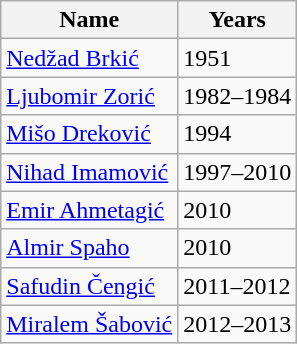<table class="wikitable">
<tr>
<th>Name</th>
<th>Years</th>
</tr>
<tr>
<td> <a href='#'>Nedžad Brkić</a></td>
<td>1951</td>
</tr>
<tr>
<td> <a href='#'>Ljubomir Zorić</a></td>
<td>1982–1984</td>
</tr>
<tr>
<td> <a href='#'>Mišo Dreković</a></td>
<td>1994</td>
</tr>
<tr>
<td> <a href='#'>Nihad Imamović</a></td>
<td>1997–2010</td>
</tr>
<tr>
<td> <a href='#'>Emir Ahmetagić</a></td>
<td>2010</td>
</tr>
<tr>
<td> <a href='#'>Almir Spaho</a></td>
<td>2010</td>
</tr>
<tr>
<td> <a href='#'>Safudin Čengić</a></td>
<td>2011–2012</td>
</tr>
<tr>
<td> <a href='#'>Miralem Šabović</a></td>
<td>2012–2013</td>
</tr>
</table>
